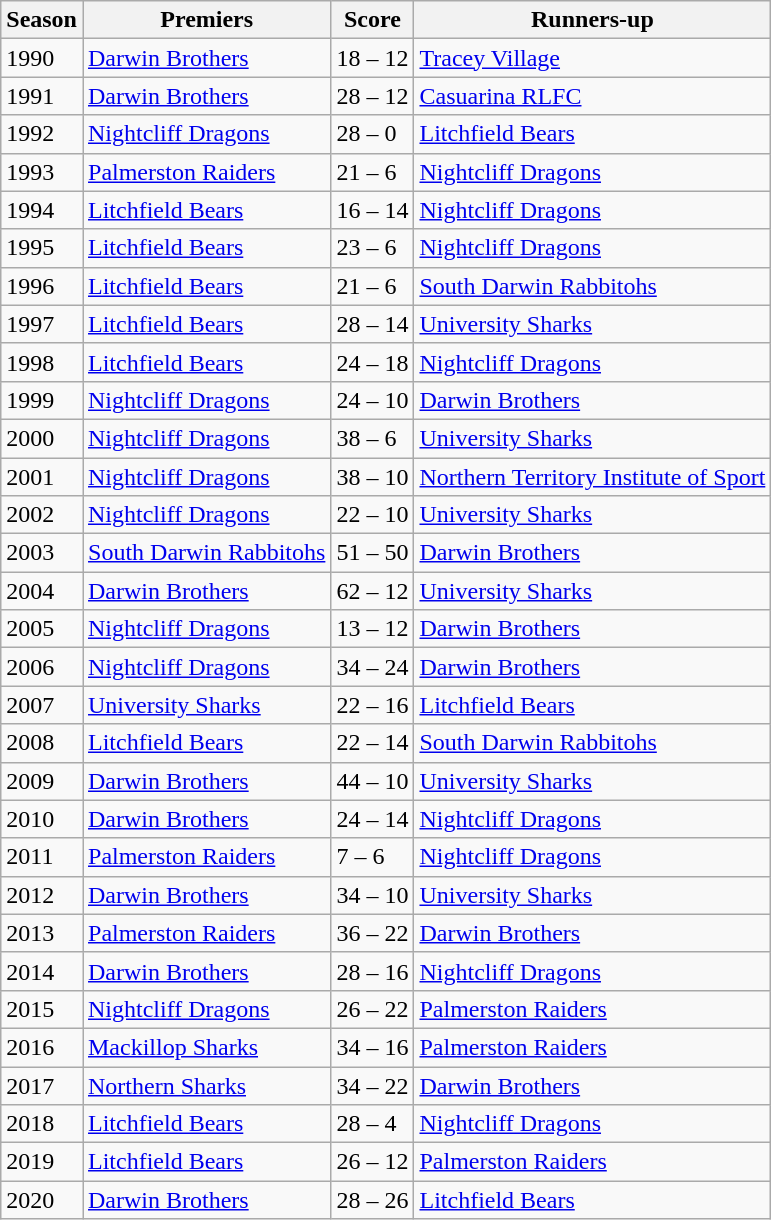<table class="wikitable">
<tr>
<th>Season</th>
<th>Premiers</th>
<th>Score</th>
<th>Runners-up</th>
</tr>
<tr>
<td>1990</td>
<td><a href='#'>Darwin Brothers</a></td>
<td>18 – 12</td>
<td><a href='#'>Tracey Village</a></td>
</tr>
<tr>
<td>1991</td>
<td><a href='#'>Darwin Brothers</a></td>
<td>28 – 12</td>
<td><a href='#'>Casuarina RLFC</a></td>
</tr>
<tr>
<td>1992</td>
<td><a href='#'>Nightcliff Dragons</a></td>
<td>28 – 0</td>
<td><a href='#'>Litchfield Bears</a></td>
</tr>
<tr>
<td>1993</td>
<td><a href='#'>Palmerston Raiders</a></td>
<td>21 – 6</td>
<td><a href='#'>Nightcliff Dragons</a></td>
</tr>
<tr>
<td>1994</td>
<td><a href='#'>Litchfield Bears</a></td>
<td>16 – 14</td>
<td><a href='#'>Nightcliff Dragons</a></td>
</tr>
<tr>
<td>1995</td>
<td><a href='#'>Litchfield Bears</a></td>
<td>23 – 6</td>
<td><a href='#'>Nightcliff Dragons</a></td>
</tr>
<tr>
<td>1996</td>
<td><a href='#'>Litchfield Bears</a></td>
<td>21 – 6</td>
<td><a href='#'>South Darwin Rabbitohs</a></td>
</tr>
<tr>
<td>1997</td>
<td><a href='#'>Litchfield Bears</a></td>
<td>28 – 14</td>
<td><a href='#'>University Sharks</a></td>
</tr>
<tr>
<td>1998</td>
<td><a href='#'>Litchfield Bears</a></td>
<td>24 – 18</td>
<td><a href='#'>Nightcliff Dragons</a></td>
</tr>
<tr>
<td>1999</td>
<td><a href='#'>Nightcliff Dragons</a></td>
<td>24 – 10</td>
<td><a href='#'>Darwin Brothers</a></td>
</tr>
<tr>
<td>2000</td>
<td><a href='#'>Nightcliff Dragons</a></td>
<td>38 – 6</td>
<td><a href='#'>University Sharks</a></td>
</tr>
<tr>
<td>2001</td>
<td><a href='#'>Nightcliff Dragons</a></td>
<td>38 – 10</td>
<td><a href='#'>Northern Territory Institute of Sport</a></td>
</tr>
<tr>
<td>2002</td>
<td><a href='#'>Nightcliff Dragons</a></td>
<td>22 – 10</td>
<td><a href='#'>University Sharks</a></td>
</tr>
<tr>
<td>2003</td>
<td><a href='#'>South Darwin Rabbitohs</a></td>
<td>51 – 50</td>
<td><a href='#'>Darwin Brothers</a></td>
</tr>
<tr>
<td>2004</td>
<td><a href='#'>Darwin Brothers</a></td>
<td>62 – 12</td>
<td><a href='#'>University Sharks</a></td>
</tr>
<tr>
<td>2005</td>
<td><a href='#'>Nightcliff Dragons</a></td>
<td>13 – 12</td>
<td><a href='#'>Darwin Brothers</a></td>
</tr>
<tr>
<td>2006</td>
<td><a href='#'>Nightcliff Dragons</a></td>
<td>34 – 24</td>
<td><a href='#'>Darwin Brothers</a></td>
</tr>
<tr>
<td>2007</td>
<td><a href='#'>University Sharks</a></td>
<td>22 – 16</td>
<td><a href='#'>Litchfield Bears</a></td>
</tr>
<tr>
<td>2008</td>
<td><a href='#'>Litchfield Bears</a></td>
<td>22 – 14</td>
<td><a href='#'>South Darwin Rabbitohs</a></td>
</tr>
<tr>
<td>2009</td>
<td><a href='#'>Darwin Brothers</a></td>
<td>44 – 10</td>
<td><a href='#'>University Sharks</a></td>
</tr>
<tr>
<td>2010</td>
<td><a href='#'>Darwin Brothers</a></td>
<td>24 – 14</td>
<td><a href='#'>Nightcliff Dragons</a></td>
</tr>
<tr>
<td>2011</td>
<td><a href='#'>Palmerston Raiders</a></td>
<td>7 – 6</td>
<td><a href='#'>Nightcliff Dragons</a></td>
</tr>
<tr>
<td>2012</td>
<td><a href='#'>Darwin Brothers</a></td>
<td>34 – 10</td>
<td><a href='#'>University Sharks</a></td>
</tr>
<tr>
<td>2013</td>
<td><a href='#'>Palmerston Raiders</a></td>
<td>36 – 22</td>
<td><a href='#'>Darwin Brothers</a></td>
</tr>
<tr>
<td>2014</td>
<td><a href='#'>Darwin Brothers</a></td>
<td>28 – 16</td>
<td><a href='#'>Nightcliff Dragons</a></td>
</tr>
<tr>
<td>2015</td>
<td><a href='#'>Nightcliff Dragons</a></td>
<td>26 – 22</td>
<td><a href='#'>Palmerston Raiders</a></td>
</tr>
<tr>
<td>2016</td>
<td> <a href='#'>Mackillop Sharks</a></td>
<td>34 – 16</td>
<td>  <a href='#'>Palmerston Raiders</a></td>
</tr>
<tr>
<td>2017</td>
<td> <a href='#'>Northern Sharks</a></td>
<td>34 – 22</td>
<td> <a href='#'>Darwin Brothers</a></td>
</tr>
<tr>
<td>2018</td>
<td> <a href='#'>Litchfield Bears</a></td>
<td>28 – 4</td>
<td> <a href='#'>Nightcliff Dragons</a></td>
</tr>
<tr>
<td>2019</td>
<td> <a href='#'>Litchfield Bears</a></td>
<td>26 – 12</td>
<td> <a href='#'>Palmerston Raiders</a></td>
</tr>
<tr>
<td>2020</td>
<td> <a href='#'>Darwin Brothers</a></td>
<td>28 – 26</td>
<td> <a href='#'>Litchfield Bears</a></td>
</tr>
</table>
